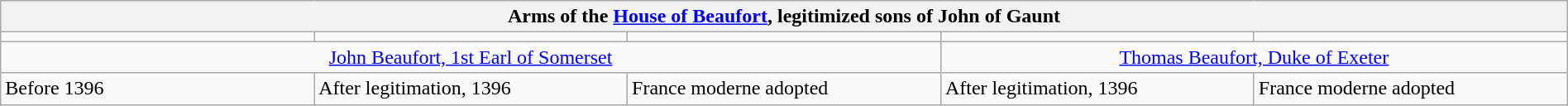<table class="wikitable" width="100%">
<tr>
<th align=center colspan=5>Arms of the <a href='#'>House of Beaufort</a>, legitimized sons of John of Gaunt</th>
</tr>
<tr>
<td align=center width="20%"></td>
<td align=center width="20%"></td>
<td align=center width="20%"></td>
<td align=center width="20%"></td>
<td align=center width="20%"></td>
</tr>
<tr>
<td align=center colspan=3><a href='#'>John Beaufort, 1st Earl of Somerset</a></td>
<td align=center colspan=2><a href='#'>Thomas Beaufort, Duke of Exeter</a></td>
</tr>
<tr>
<td>Before 1396</td>
<td>After legitimation, 1396</td>
<td>France moderne adopted</td>
<td>After legitimation, 1396</td>
<td>France moderne adopted</td>
</tr>
</table>
